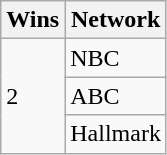<table class="wikitable">
<tr>
<th>Wins</th>
<th>Network</th>
</tr>
<tr>
<td rowspan="3">2</td>
<td>NBC</td>
</tr>
<tr>
<td>ABC</td>
</tr>
<tr>
<td>Hallmark</td>
</tr>
</table>
